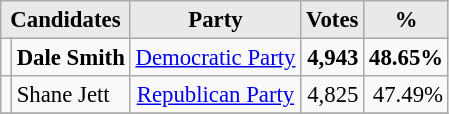<table class=wikitable style="font-size:95%; text-align:right;">
<tr>
<th style="background-color:#E9E9E9" align=center colspan=2>Candidates</th>
<th style="background-color:#E9E9E9" align=center>Party</th>
<th style="background-color:#E9E9E9" align=center>Votes</th>
<th style="background-color:#E9E9E9" align=center>%</th>
</tr>
<tr>
<td></td>
<td align=left><strong>Dale Smith</strong></td>
<td align=center><a href='#'>Democratic Party</a></td>
<td><strong>4,943 </strong></td>
<td><strong>48.65%</strong></td>
</tr>
<tr>
<td></td>
<td align=left>Shane Jett</td>
<td align=center><a href='#'>Republican Party</a></td>
<td>4,825</td>
<td>47.49%</td>
</tr>
<tr>
</tr>
</table>
